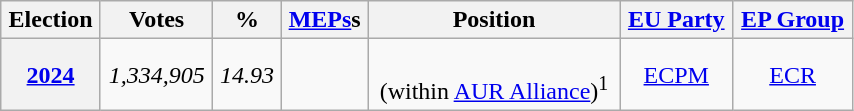<table class=wikitable style="text-align: center;" width=45%>
<tr>
<th>Election</th>
<th>Votes</th>
<th>%</th>
<th><a href='#'>MEPs</a>s</th>
<th>Position</th>
<th><a href='#'>EU Party</a></th>
<th><a href='#'>EP Group</a></th>
</tr>
<tr style="text-align:center;">
<th><a href='#'>2024</a></th>
<td align=center><em>1,334,905</em></td>
<td align=center><em>14.93</em></td>
<td></td>
<td><br>(within <a href='#'>AUR Alliance</a>)<sup>1</sup></td>
<td><a href='#'>ECPM</a></td>
<td><a href='#'>ECR</a></td>
</tr>
</table>
